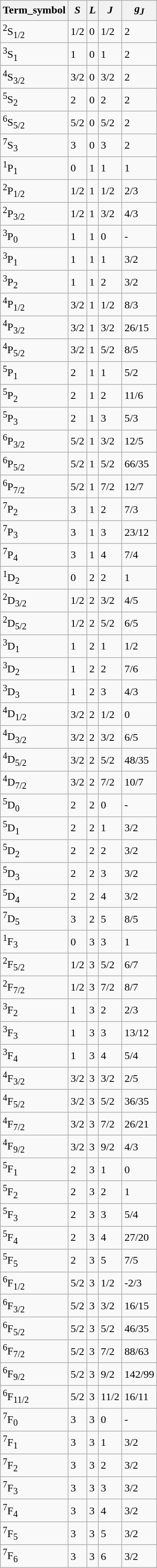<table class="wikitable sortable mw-collapsible">
<tr>
<th scope="col">Term_symbol</th>
<th><em>S</em></th>
<th><em>L</em></th>
<th><em>J</em></th>
<th><em>g<sub>J</sub></em></th>
</tr>
<tr>
<td><sup>2</sup>S<sub>1/2</sub></td>
<td>1/2</td>
<td>0</td>
<td>1/2</td>
<td>2</td>
</tr>
<tr>
<td><sup>3</sup>S<sub>1</sub></td>
<td>1</td>
<td>0</td>
<td>1</td>
<td>2</td>
</tr>
<tr>
<td><sup>4</sup>S<sub>3/2</sub></td>
<td>3/2</td>
<td>0</td>
<td>3/2</td>
<td>2</td>
</tr>
<tr>
<td><sup>5</sup>S<sub>2</sub></td>
<td>2</td>
<td>0</td>
<td>2</td>
<td>2</td>
</tr>
<tr>
<td><sup>6</sup>S<sub>5/2</sub></td>
<td>5/2</td>
<td>0</td>
<td>5/2</td>
<td>2</td>
</tr>
<tr>
<td><sup>7</sup>S<sub>3</sub></td>
<td>3</td>
<td>0</td>
<td>3</td>
<td>2</td>
</tr>
<tr>
<td><sup>1</sup>P<sub>1</sub></td>
<td>0</td>
<td>1</td>
<td>1</td>
<td>1</td>
</tr>
<tr>
<td><sup>2</sup>P<sub>1/2</sub></td>
<td>1/2</td>
<td>1</td>
<td>1/2</td>
<td>2/3</td>
</tr>
<tr>
<td><sup>2</sup>P<sub>3/2</sub></td>
<td>1/2</td>
<td>1</td>
<td>3/2</td>
<td>4/3</td>
</tr>
<tr>
<td><sup>3</sup>P<sub>0</sub></td>
<td>1</td>
<td>1</td>
<td>0</td>
<td>-</td>
</tr>
<tr>
<td><sup>3</sup>P<sub>1</sub></td>
<td>1</td>
<td>1</td>
<td>1</td>
<td>3/2</td>
</tr>
<tr>
<td><sup>3</sup>P<sub>2</sub></td>
<td>1</td>
<td>1</td>
<td>2</td>
<td>3/2</td>
</tr>
<tr>
<td><sup>4</sup>P<sub>1/2</sub></td>
<td>3/2</td>
<td>1</td>
<td>1/2</td>
<td>8/3</td>
</tr>
<tr>
<td><sup>4</sup>P<sub>3/2</sub></td>
<td>3/2</td>
<td>1</td>
<td>3/2</td>
<td>26/15</td>
</tr>
<tr>
<td><sup>4</sup>P<sub>5/2</sub></td>
<td>3/2</td>
<td>1</td>
<td>5/2</td>
<td>8/5</td>
</tr>
<tr>
<td><sup>5</sup>P<sub>1</sub></td>
<td>2</td>
<td>1</td>
<td>1</td>
<td>5/2</td>
</tr>
<tr>
<td><sup>5</sup>P<sub>2</sub></td>
<td>2</td>
<td>1</td>
<td>2</td>
<td>11/6</td>
</tr>
<tr>
<td><sup>5</sup>P<sub>3</sub></td>
<td>2</td>
<td>1</td>
<td>3</td>
<td>5/3</td>
</tr>
<tr>
<td><sup>6</sup>P<sub>3/2</sub></td>
<td>5/2</td>
<td>1</td>
<td>3/2</td>
<td>12/5</td>
</tr>
<tr>
<td><sup>6</sup>P<sub>5/2</sub></td>
<td>5/2</td>
<td>1</td>
<td>5/2</td>
<td>66/35</td>
</tr>
<tr>
<td><sup>6</sup>P<sub>7/2</sub></td>
<td>5/2</td>
<td>1</td>
<td>7/2</td>
<td>12/7</td>
</tr>
<tr>
<td><sup>7</sup>P<sub>2</sub></td>
<td>3</td>
<td>1</td>
<td>2</td>
<td>7/3</td>
</tr>
<tr>
<td><sup>7</sup>P<sub>3</sub></td>
<td>3</td>
<td>1</td>
<td>3</td>
<td>23/12</td>
</tr>
<tr>
<td><sup>7</sup>P<sub>4</sub></td>
<td>3</td>
<td>1</td>
<td>4</td>
<td>7/4</td>
</tr>
<tr>
<td><sup>1</sup>D<sub>2</sub></td>
<td>0</td>
<td>2</td>
<td>2</td>
<td>1</td>
</tr>
<tr>
<td><sup>2</sup>D<sub>3/2</sub></td>
<td>1/2</td>
<td>2</td>
<td>3/2</td>
<td>4/5</td>
</tr>
<tr>
<td><sup>2</sup>D<sub>5/2</sub></td>
<td>1/2</td>
<td>2</td>
<td>5/2</td>
<td>6/5</td>
</tr>
<tr>
<td><sup>3</sup>D<sub>1</sub></td>
<td>1</td>
<td>2</td>
<td>1</td>
<td>1/2</td>
</tr>
<tr>
<td><sup>3</sup>D<sub>2</sub></td>
<td>1</td>
<td>2</td>
<td>2</td>
<td>7/6</td>
</tr>
<tr>
<td><sup>3</sup>D<sub>3</sub></td>
<td>1</td>
<td>2</td>
<td>3</td>
<td>4/3</td>
</tr>
<tr>
<td><sup>4</sup>D<sub>1/2</sub></td>
<td>3/2</td>
<td>2</td>
<td>1/2</td>
<td>0</td>
</tr>
<tr>
<td><sup>4</sup>D<sub>3/2</sub></td>
<td>3/2</td>
<td>2</td>
<td>3/2</td>
<td>6/5</td>
</tr>
<tr>
<td><sup>4</sup>D<sub>5/2</sub></td>
<td>3/2</td>
<td>2</td>
<td>5/2</td>
<td>48/35</td>
</tr>
<tr>
<td><sup>4</sup>D<sub>7/2</sub></td>
<td>3/2</td>
<td>2</td>
<td>7/2</td>
<td>10/7</td>
</tr>
<tr>
<td><sup>5</sup>D<sub>0</sub></td>
<td>2</td>
<td>2</td>
<td>0</td>
<td>-</td>
</tr>
<tr>
<td><sup>5</sup>D<sub>1</sub></td>
<td>2</td>
<td>2</td>
<td>1</td>
<td>3/2</td>
</tr>
<tr>
<td><sup>5</sup>D<sub>2</sub></td>
<td>2</td>
<td>2</td>
<td>2</td>
<td>3/2</td>
</tr>
<tr>
<td><sup>5</sup>D<sub>3</sub></td>
<td>2</td>
<td>2</td>
<td>3</td>
<td>3/2</td>
</tr>
<tr>
<td><sup>5</sup>D<sub>4</sub></td>
<td>2</td>
<td>2</td>
<td>4</td>
<td>3/2</td>
</tr>
<tr>
<td><sup>7</sup>D<sub>5</sub></td>
<td>3</td>
<td>2</td>
<td>5</td>
<td>8/5</td>
</tr>
<tr>
<td><sup>1</sup>F<sub>3</sub></td>
<td>0</td>
<td>3</td>
<td>3</td>
<td>1</td>
</tr>
<tr>
<td><sup>2</sup>F<sub>5/2</sub></td>
<td>1/2</td>
<td>3</td>
<td>5/2</td>
<td>6/7</td>
</tr>
<tr>
<td><sup>2</sup>F<sub>7/2</sub></td>
<td>1/2</td>
<td>3</td>
<td>7/2</td>
<td>8/7</td>
</tr>
<tr>
<td><sup>3</sup>F<sub>2</sub></td>
<td>1</td>
<td>3</td>
<td>2</td>
<td>2/3</td>
</tr>
<tr>
<td><sup>3</sup>F<sub>3</sub></td>
<td>1</td>
<td>3</td>
<td>3</td>
<td>13/12</td>
</tr>
<tr>
<td><sup>3</sup>F<sub>4</sub></td>
<td>1</td>
<td>3</td>
<td>4</td>
<td>5/4</td>
</tr>
<tr>
<td><sup>4</sup>F<sub>3/2</sub></td>
<td>3/2</td>
<td>3</td>
<td>3/2</td>
<td>2/5</td>
</tr>
<tr>
<td><sup>4</sup>F<sub>5/2</sub></td>
<td>3/2</td>
<td>3</td>
<td>5/2</td>
<td>36/35</td>
</tr>
<tr>
<td><sup>4</sup>F<sub>7/2</sub></td>
<td>3/2</td>
<td>3</td>
<td>7/2</td>
<td>26/21</td>
</tr>
<tr>
<td><sup>4</sup>F<sub>9/2</sub></td>
<td>3/2</td>
<td>3</td>
<td>9/2</td>
<td>4/3</td>
</tr>
<tr>
<td><sup>5</sup>F<sub>1</sub></td>
<td>2</td>
<td>3</td>
<td>1</td>
<td>0</td>
</tr>
<tr>
<td><sup>5</sup>F<sub>2</sub></td>
<td>2</td>
<td>3</td>
<td>2</td>
<td>1</td>
</tr>
<tr>
<td><sup>5</sup>F<sub>3</sub></td>
<td>2</td>
<td>3</td>
<td>3</td>
<td>5/4</td>
</tr>
<tr>
<td><sup>5</sup>F<sub>4</sub></td>
<td>2</td>
<td>3</td>
<td>4</td>
<td>27/20</td>
</tr>
<tr>
<td><sup>5</sup>F<sub>5</sub></td>
<td>2</td>
<td>3</td>
<td>5</td>
<td>7/5</td>
</tr>
<tr>
<td><sup>6</sup>F<sub>1/2</sub></td>
<td>5/2</td>
<td>3</td>
<td>1/2</td>
<td>-2/3</td>
</tr>
<tr>
<td><sup>6</sup>F<sub>3/2</sub></td>
<td>5/2</td>
<td>3</td>
<td>3/2</td>
<td>16/15</td>
</tr>
<tr>
<td><sup>6</sup>F<sub>5/2</sub></td>
<td>5/2</td>
<td>3</td>
<td>5/2</td>
<td>46/35</td>
</tr>
<tr>
<td><sup>6</sup>F<sub>7/2</sub></td>
<td>5/2</td>
<td>3</td>
<td>7/2</td>
<td>88/63</td>
</tr>
<tr>
<td><sup>6</sup>F<sub>9/2</sub></td>
<td>5/2</td>
<td>3</td>
<td>9/2</td>
<td>142/99</td>
</tr>
<tr>
<td><sup>6</sup>F<sub>11/2</sub></td>
<td>5/2</td>
<td>3</td>
<td>11/2</td>
<td>16/11</td>
</tr>
<tr>
<td><sup>7</sup>F<sub>0</sub></td>
<td>3</td>
<td>3</td>
<td>0</td>
<td>-</td>
</tr>
<tr>
<td><sup>7</sup>F<sub>1</sub></td>
<td>3</td>
<td>3</td>
<td>1</td>
<td>3/2</td>
</tr>
<tr>
<td><sup>7</sup>F<sub>2</sub></td>
<td>3</td>
<td>3</td>
<td>2</td>
<td>3/2</td>
</tr>
<tr>
<td><sup>7</sup>F<sub>3</sub></td>
<td>3</td>
<td>3</td>
<td>3</td>
<td>3/2</td>
</tr>
<tr>
<td><sup>7</sup>F<sub>4</sub></td>
<td>3</td>
<td>3</td>
<td>4</td>
<td>3/2</td>
</tr>
<tr>
<td><sup>7</sup>F<sub>5</sub></td>
<td>3</td>
<td>3</td>
<td>5</td>
<td>3/2</td>
</tr>
<tr>
<td><sup>7</sup>F<sub>6</sub></td>
<td>3</td>
<td>3</td>
<td>6</td>
<td>3/2</td>
</tr>
</table>
